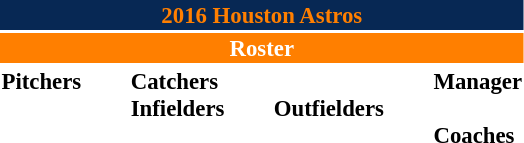<table class="toccolours" style="font-size: 95%;">
<tr>
<th colspan="10" style="background:#072854; color:#FF7F00; text-align:center;">2016 Houston Astros</th>
</tr>
<tr>
<td colspan="10" style="background:#FF7F00; color:white; text-align:center;"><strong>Roster</strong></td>
</tr>
<tr>
<td valign="top"><strong>Pitchers</strong><br>



















</td>
<td style="width:25px;"></td>
<td valign="top"><strong>Catchers</strong><br>



<strong>Infielders</strong>










</td>
<td style="width:25px;"></td>
<td valign="top"><br><strong>Outfielders</strong>






</td>
<td style="width:25px;"></td>
<td valign="top"><strong>Manager</strong><br><br><strong>Coaches</strong>
 
 
 
 
 
 
 
 
 </td>
</tr>
</table>
